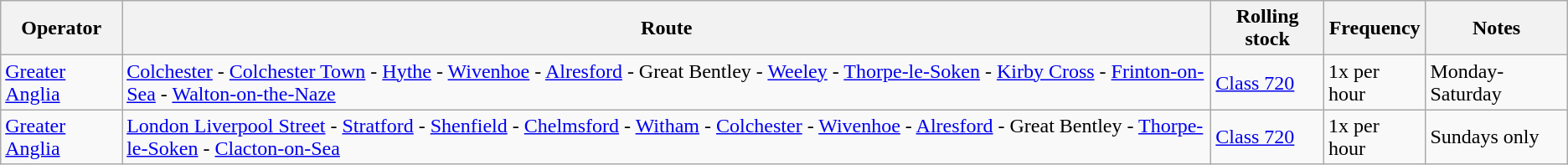<table class="wikitable vatop">
<tr>
<th>Operator</th>
<th>Route</th>
<th>Rolling stock</th>
<th>Frequency</th>
<th>Notes</th>
</tr>
<tr>
<td><a href='#'>Greater Anglia</a></td>
<td><a href='#'>Colchester</a> - <a href='#'>Colchester Town</a> - <a href='#'>Hythe</a> - <a href='#'>Wivenhoe</a> - <a href='#'>Alresford</a> - Great Bentley - <a href='#'>Weeley</a> - <a href='#'>Thorpe-le-Soken</a> - <a href='#'>Kirby Cross</a> - <a href='#'>Frinton-on-Sea</a> - <a href='#'>Walton-on-the-Naze</a></td>
<td><a href='#'>Class 720</a></td>
<td>1x per hour</td>
<td>Monday-Saturday</td>
</tr>
<tr>
<td><a href='#'>Greater Anglia</a></td>
<td><a href='#'>London Liverpool Street</a> - <a href='#'>Stratford</a> - <a href='#'>Shenfield</a> - <a href='#'>Chelmsford</a> - <a href='#'>Witham</a> - <a href='#'>Colchester</a> - <a href='#'>Wivenhoe</a> - <a href='#'>Alresford</a> - Great Bentley - <a href='#'>Thorpe-le-Soken</a> - <a href='#'>Clacton-on-Sea</a></td>
<td><a href='#'>Class 720</a></td>
<td>1x per hour</td>
<td>Sundays only</td>
</tr>
</table>
